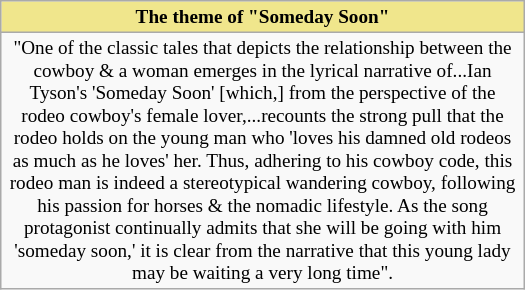<table class="wikitable floatright" style="text-align: center; width: 350px">
<tr>
<th style="background: #F0E68C; font-size: 80%">The theme of "Someday Soon"</th>
</tr>
<tr>
<td style="font-size: 80%">"One of the classic tales that depicts the relationship between the cowboy & a woman emerges in the lyrical narrative of<span>...</span>Ian Tyson's 'Someday Soon' [which,] from the perspective of the rodeo cowboy's female lover,<span>...</span>recounts the strong pull that the rodeo holds on the young man who 'loves his damned old rodeos as much as he loves' her. Thus, adhering to his cowboy code, this rodeo man is indeed a stereotypical wandering cowboy, following his passion for horses & the nomadic lifestyle. As the song protagonist continually admits that she will be going with him 'someday soon,' it is clear from the narrative that this young lady may be waiting a very long time".</td>
</tr>
</table>
